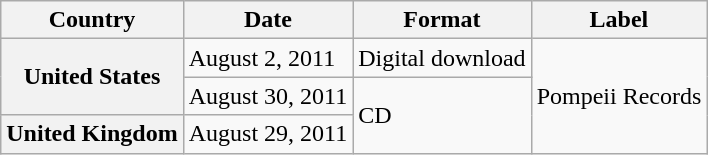<table class="wikitable plainrowheaders">
<tr>
<th>Country</th>
<th>Date</th>
<th>Format</th>
<th>Label</th>
</tr>
<tr>
<th scope="row" rowspan="2">United States</th>
<td>August 2, 2011</td>
<td>Digital download</td>
<td rowspan="3">Pompeii Records</td>
</tr>
<tr>
<td>August 30, 2011</td>
<td rowspan="2">CD</td>
</tr>
<tr>
<th scope="row">United Kingdom</th>
<td>August 29, 2011</td>
</tr>
</table>
